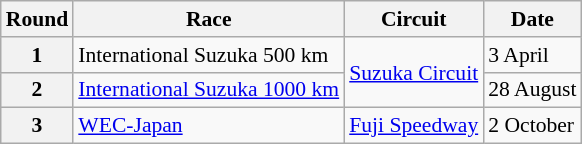<table class="wikitable" style="font-size: 90%;">
<tr>
<th>Round</th>
<th>Race</th>
<th>Circuit</th>
<th>Date</th>
</tr>
<tr>
<th>1</th>
<td>International Suzuka 500 km</td>
<td rowspan=2><a href='#'>Suzuka Circuit</a></td>
<td>3 April</td>
</tr>
<tr>
<th>2</th>
<td><a href='#'>International Suzuka 1000 km</a></td>
<td>28 August</td>
</tr>
<tr>
<th>3</th>
<td><a href='#'>WEC-Japan</a></td>
<td><a href='#'>Fuji Speedway</a></td>
<td>2 October</td>
</tr>
</table>
